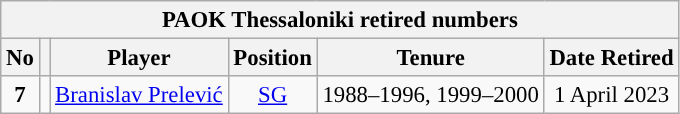<table class="wikitable sortable" style="text-align:center; font-size:95%;">
<tr>
<th colspan=6>PAOK Thessaloniki retired numbers</th>
</tr>
<tr>
<th>No</th>
<th></th>
<th>Player</th>
<th>Position</th>
<th>Tenure</th>
<th>Date Retired</th>
</tr>
<tr>
<td><strong>7</strong></td>
<td></td>
<td><a href='#'>Branislav Prelević</a></td>
<td><a href='#'>SG</a></td>
<td>1988–1996, 1999–2000</td>
<td>1 April 2023</td>
</tr>
</table>
